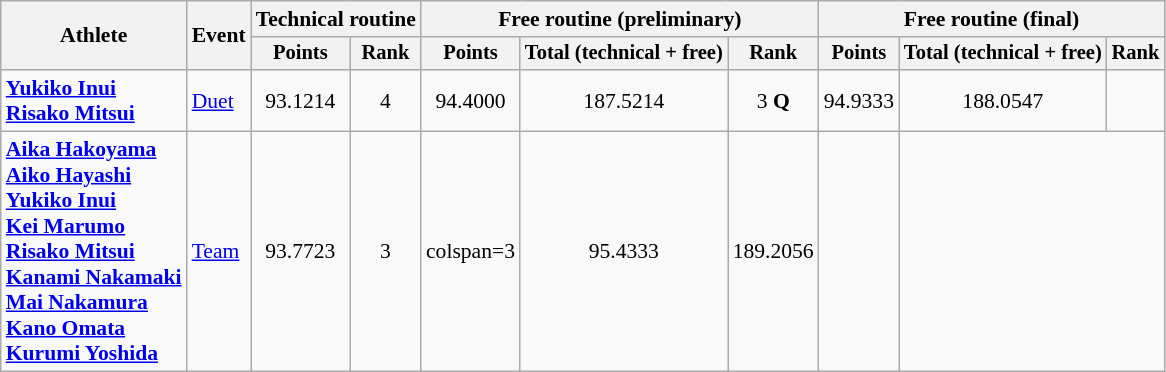<table class="wikitable" style="font-size:90%">
<tr>
<th rowspan="2">Athlete</th>
<th rowspan="2">Event</th>
<th colspan=2>Technical routine</th>
<th colspan=3>Free routine (preliminary)</th>
<th colspan=3>Free routine (final)</th>
</tr>
<tr style="font-size:95%">
<th>Points</th>
<th>Rank</th>
<th>Points</th>
<th>Total (technical + free)</th>
<th>Rank</th>
<th>Points</th>
<th>Total (technical + free)</th>
<th>Rank</th>
</tr>
<tr align=center>
<td align=left><strong><a href='#'>Yukiko Inui</a><br><a href='#'>Risako Mitsui</a></strong></td>
<td align=left><a href='#'>Duet</a></td>
<td>93.1214</td>
<td>4</td>
<td>94.4000</td>
<td>187.5214</td>
<td>3 <strong>Q</strong></td>
<td>94.9333</td>
<td>188.0547</td>
<td></td>
</tr>
<tr align=center>
<td align=left><strong><a href='#'>Aika Hakoyama</a><br><a href='#'>Aiko Hayashi</a><br><a href='#'>Yukiko Inui</a><br><a href='#'>Kei Marumo</a><br><a href='#'>Risako Mitsui</a><br><a href='#'>Kanami Nakamaki</a><br><a href='#'>Mai Nakamura</a><br><a href='#'>Kano Omata</a><br><a href='#'>Kurumi Yoshida</a></strong></td>
<td align=left><a href='#'>Team</a></td>
<td>93.7723</td>
<td>3</td>
<td>colspan=3 </td>
<td>95.4333</td>
<td>189.2056</td>
<td></td>
</tr>
</table>
